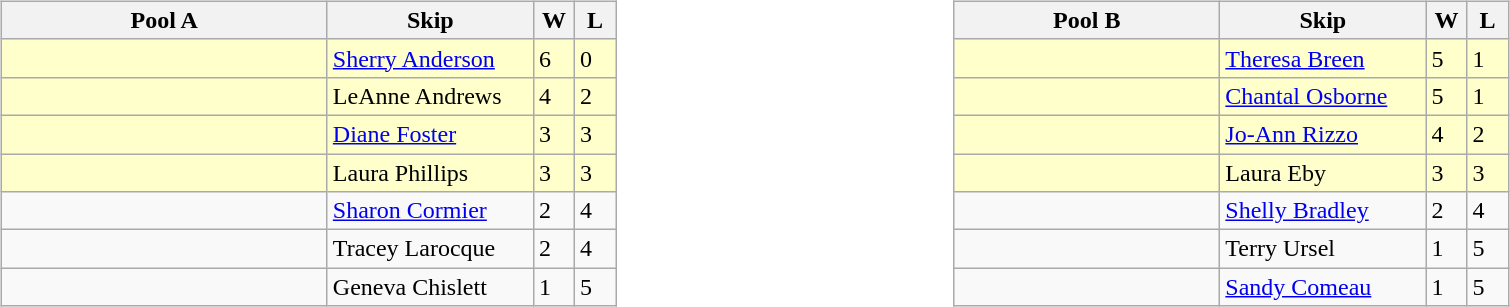<table>
<tr>
<td valign=top width=10%><br><table class="wikitable">
<tr>
<th width=210>Pool A</th>
<th width=130>Skip</th>
<th width=20>W</th>
<th width=20>L</th>
</tr>
<tr bgcolor=#ffffcc>
<td></td>
<td><a href='#'>Sherry Anderson</a></td>
<td>6</td>
<td>0</td>
</tr>
<tr bgcolor=#ffffcc>
<td></td>
<td>LeAnne Andrews</td>
<td>4</td>
<td>2</td>
</tr>
<tr bgcolor=#ffffcc>
<td></td>
<td><a href='#'>Diane Foster</a></td>
<td>3</td>
<td>3</td>
</tr>
<tr bgcolor=#ffffcc>
<td></td>
<td>Laura Phillips</td>
<td>3</td>
<td>3</td>
</tr>
<tr>
<td></td>
<td><a href='#'>Sharon Cormier</a></td>
<td>2</td>
<td>4</td>
</tr>
<tr>
<td></td>
<td>Tracey Larocque</td>
<td>2</td>
<td>4</td>
</tr>
<tr>
<td></td>
<td>Geneva Chislett</td>
<td>1</td>
<td>5</td>
</tr>
</table>
</td>
<td valign=top width=10%><br><table class="wikitable">
<tr>
<th width=170>Pool B</th>
<th width=130>Skip</th>
<th width=20>W</th>
<th width=20>L</th>
</tr>
<tr bgcolor=#ffffcc>
<td></td>
<td><a href='#'>Theresa Breen</a></td>
<td>5</td>
<td>1</td>
</tr>
<tr bgcolor=#ffffcc>
<td></td>
<td><a href='#'>Chantal Osborne</a></td>
<td>5</td>
<td>1</td>
</tr>
<tr bgcolor=#ffffcc>
<td></td>
<td><a href='#'>Jo-Ann Rizzo</a></td>
<td>4</td>
<td>2</td>
</tr>
<tr bgcolor=#ffffcc>
<td></td>
<td>Laura Eby</td>
<td>3</td>
<td>3</td>
</tr>
<tr>
<td></td>
<td><a href='#'>Shelly Bradley</a></td>
<td>2</td>
<td>4</td>
</tr>
<tr>
<td></td>
<td>Terry Ursel</td>
<td>1</td>
<td>5</td>
</tr>
<tr>
<td></td>
<td><a href='#'>Sandy Comeau</a></td>
<td>1</td>
<td>5</td>
</tr>
</table>
</td>
</tr>
</table>
